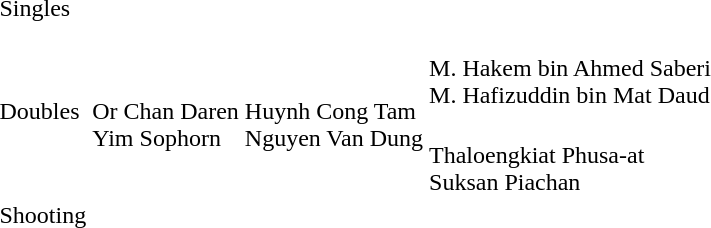<table>
<tr>
<td rowspan=2>Singles</td>
<td rowspan=2></td>
<td rowspan=2></td>
<td></td>
</tr>
<tr>
<td></td>
</tr>
<tr>
<td rowspan=2>Doubles</td>
<td rowspan=2><br>Or Chan Daren<br>Yim Sophorn</td>
<td rowspan=2><br>Huynh Cong Tam<br>Nguyen Van Dung</td>
<td><br>M. Hakem bin Ahmed Saberi<br>M. Hafizuddin bin Mat Daud</td>
</tr>
<tr>
<td><br>Thaloengkiat Phusa-at<br>Suksan Piachan</td>
</tr>
<tr>
<td rowspan=2>Shooting</td>
<td rowspan=2></td>
<td rowspan=2></td>
<td></td>
</tr>
<tr>
<td></td>
</tr>
</table>
